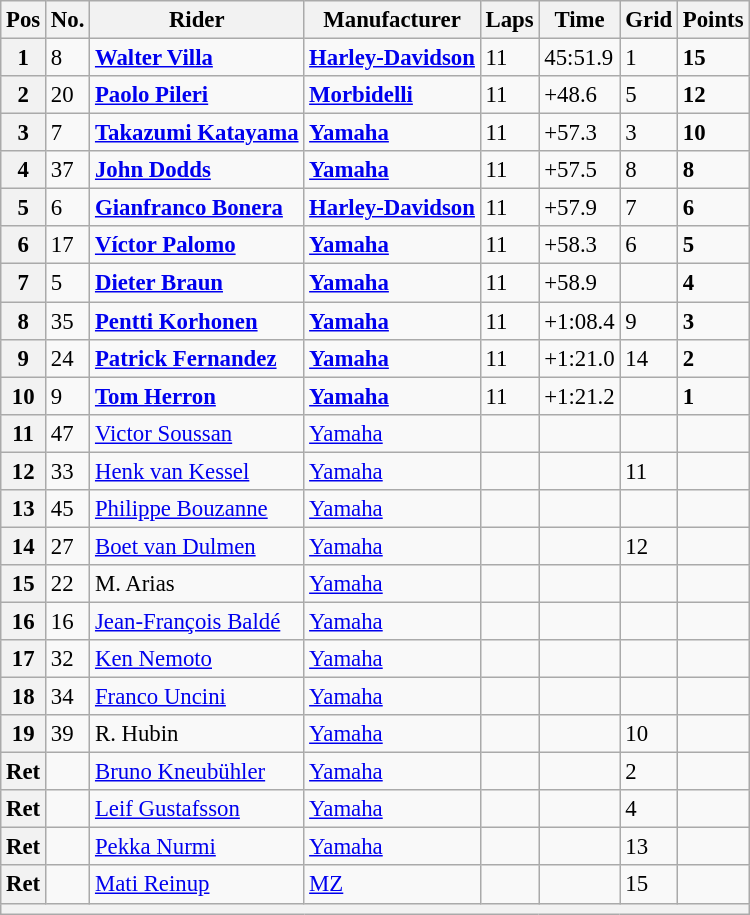<table class="wikitable" style="font-size: 95%;">
<tr>
<th>Pos</th>
<th>No.</th>
<th>Rider</th>
<th>Manufacturer</th>
<th>Laps</th>
<th>Time</th>
<th>Grid</th>
<th>Points</th>
</tr>
<tr>
<th>1</th>
<td>8</td>
<td> <strong><a href='#'>Walter Villa</a></strong></td>
<td><strong><a href='#'>Harley-Davidson</a></strong></td>
<td>11</td>
<td>45:51.9</td>
<td>1</td>
<td><strong>15</strong></td>
</tr>
<tr>
<th>2</th>
<td>20</td>
<td> <strong><a href='#'>Paolo Pileri</a></strong></td>
<td><strong><a href='#'>Morbidelli</a></strong></td>
<td>11</td>
<td>+48.6</td>
<td>5</td>
<td><strong>12</strong></td>
</tr>
<tr>
<th>3</th>
<td>7</td>
<td> <strong><a href='#'>Takazumi Katayama</a></strong></td>
<td><strong><a href='#'>Yamaha</a></strong></td>
<td>11</td>
<td>+57.3</td>
<td>3</td>
<td><strong>10</strong></td>
</tr>
<tr>
<th>4</th>
<td>37</td>
<td> <strong><a href='#'>John Dodds</a></strong></td>
<td><strong><a href='#'>Yamaha</a></strong></td>
<td>11</td>
<td>+57.5</td>
<td>8</td>
<td><strong>8</strong></td>
</tr>
<tr>
<th>5</th>
<td>6</td>
<td> <strong><a href='#'>Gianfranco Bonera</a></strong></td>
<td><strong><a href='#'>Harley-Davidson</a></strong></td>
<td>11</td>
<td>+57.9</td>
<td>7</td>
<td><strong>6</strong></td>
</tr>
<tr>
<th>6</th>
<td>17</td>
<td> <strong><a href='#'>Víctor Palomo</a></strong></td>
<td><strong><a href='#'>Yamaha</a></strong></td>
<td>11</td>
<td>+58.3</td>
<td>6</td>
<td><strong>5</strong></td>
</tr>
<tr>
<th>7</th>
<td>5</td>
<td> <strong><a href='#'>Dieter Braun</a></strong></td>
<td><strong><a href='#'>Yamaha</a></strong></td>
<td>11</td>
<td>+58.9</td>
<td></td>
<td><strong>4</strong></td>
</tr>
<tr>
<th>8</th>
<td>35</td>
<td> <strong><a href='#'>Pentti Korhonen</a></strong></td>
<td><strong><a href='#'>Yamaha</a></strong></td>
<td>11</td>
<td>+1:08.4</td>
<td>9</td>
<td><strong>3</strong></td>
</tr>
<tr>
<th>9</th>
<td>24</td>
<td> <strong><a href='#'>Patrick Fernandez</a></strong></td>
<td><strong><a href='#'>Yamaha</a></strong></td>
<td>11</td>
<td>+1:21.0</td>
<td>14</td>
<td><strong>2</strong></td>
</tr>
<tr>
<th>10</th>
<td>9</td>
<td> <strong><a href='#'>Tom Herron</a></strong></td>
<td><strong><a href='#'>Yamaha</a></strong></td>
<td>11</td>
<td>+1:21.2</td>
<td></td>
<td><strong>1</strong></td>
</tr>
<tr>
<th>11</th>
<td>47</td>
<td> <a href='#'>Victor Soussan</a></td>
<td><a href='#'>Yamaha</a></td>
<td></td>
<td></td>
<td></td>
<td></td>
</tr>
<tr>
<th>12</th>
<td>33</td>
<td> <a href='#'>Henk van Kessel</a></td>
<td><a href='#'>Yamaha</a></td>
<td></td>
<td></td>
<td>11</td>
<td></td>
</tr>
<tr>
<th>13</th>
<td>45</td>
<td> <a href='#'>Philippe Bouzanne</a></td>
<td><a href='#'>Yamaha</a></td>
<td></td>
<td></td>
<td></td>
<td></td>
</tr>
<tr>
<th>14</th>
<td>27</td>
<td> <a href='#'>Boet van Dulmen</a></td>
<td><a href='#'>Yamaha</a></td>
<td></td>
<td></td>
<td>12</td>
<td></td>
</tr>
<tr>
<th>15</th>
<td>22</td>
<td> M. Arias</td>
<td><a href='#'>Yamaha</a></td>
<td></td>
<td></td>
<td></td>
<td></td>
</tr>
<tr>
<th>16</th>
<td>16</td>
<td> <a href='#'>Jean-François Baldé</a></td>
<td><a href='#'>Yamaha</a></td>
<td></td>
<td></td>
<td></td>
<td></td>
</tr>
<tr>
<th>17</th>
<td>32</td>
<td> <a href='#'>Ken Nemoto</a></td>
<td><a href='#'>Yamaha</a></td>
<td></td>
<td></td>
<td></td>
<td></td>
</tr>
<tr>
<th>18</th>
<td>34</td>
<td> <a href='#'>Franco Uncini</a></td>
<td><a href='#'>Yamaha</a></td>
<td></td>
<td></td>
<td></td>
<td></td>
</tr>
<tr>
<th>19</th>
<td>39</td>
<td> R. Hubin</td>
<td><a href='#'>Yamaha</a></td>
<td></td>
<td></td>
<td>10</td>
<td></td>
</tr>
<tr>
<th>Ret</th>
<td></td>
<td> <a href='#'>Bruno Kneubühler</a></td>
<td><a href='#'>Yamaha</a></td>
<td></td>
<td></td>
<td>2</td>
<td></td>
</tr>
<tr>
<th>Ret</th>
<td></td>
<td> <a href='#'>Leif Gustafsson</a></td>
<td><a href='#'>Yamaha</a></td>
<td></td>
<td></td>
<td>4</td>
<td></td>
</tr>
<tr>
<th>Ret</th>
<td></td>
<td> <a href='#'>Pekka Nurmi</a></td>
<td><a href='#'>Yamaha</a></td>
<td></td>
<td></td>
<td>13</td>
<td></td>
</tr>
<tr>
<th>Ret</th>
<td></td>
<td> <a href='#'>Mati Reinup</a></td>
<td><a href='#'>MZ</a></td>
<td></td>
<td></td>
<td>15</td>
<td></td>
</tr>
<tr>
<th colspan=8></th>
</tr>
</table>
